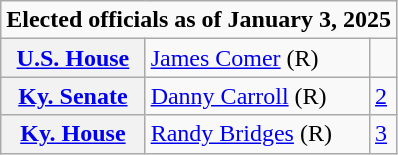<table class=wikitable>
<tr>
<td colspan="3"><strong>Elected officials as of January 3, 2025</strong></td>
</tr>
<tr>
<th scope=row><a href='#'>U.S. House</a></th>
<td><a href='#'>James Comer</a> (R)</td>
<td></td>
</tr>
<tr>
<th scope=row><a href='#'>Ky. Senate</a></th>
<td><a href='#'>Danny Carroll</a> (R)</td>
<td><a href='#'>2</a></td>
</tr>
<tr>
<th scope=row><a href='#'>Ky. House</a></th>
<td><a href='#'>Randy Bridges</a> (R)</td>
<td><a href='#'>3</a></td>
</tr>
</table>
